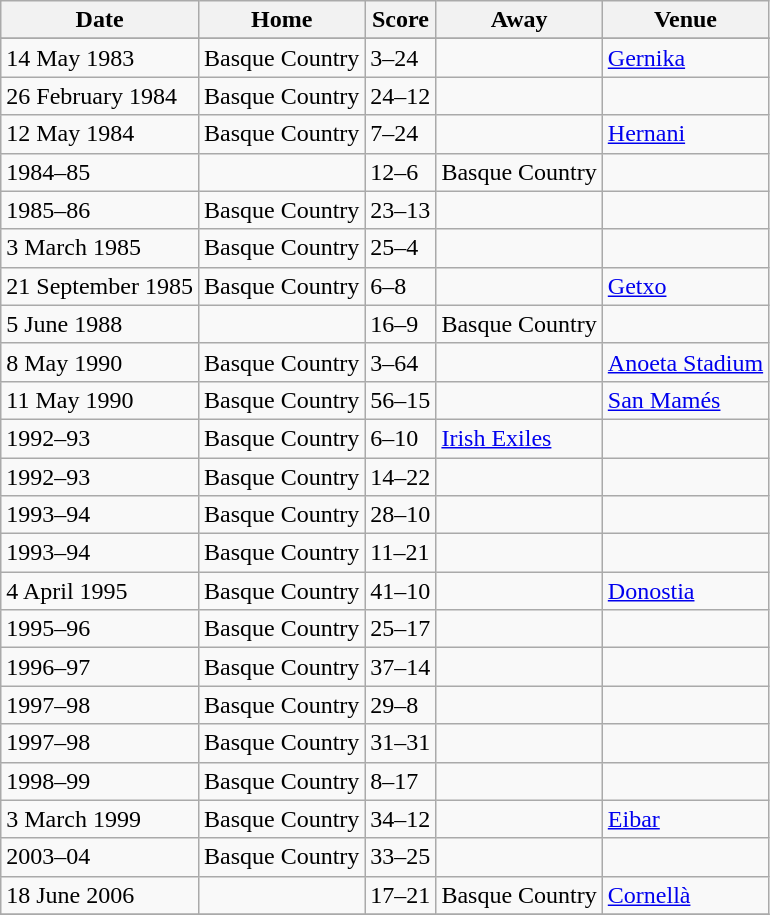<table class="wikitable collapsible">
<tr>
<th>Date</th>
<th>Home</th>
<th>Score</th>
<th>Away</th>
<th>Venue</th>
</tr>
<tr 15B.C|->
</tr>
<tr>
<td>14 May 1983</td>
<td> Basque Country</td>
<td>3–24</td>
<td> <em></em></td>
<td><a href='#'>Gernika</a></td>
</tr>
<tr>
<td>26 February 1984</td>
<td> Basque Country</td>
<td>24–12</td>
<td></td>
<td><em></em></td>
</tr>
<tr>
<td>12 May 1984</td>
<td> Basque Country</td>
<td>7–24</td>
<td></td>
<td><a href='#'>Hernani</a></td>
</tr>
<tr>
<td>1984–85</td>
<td></td>
<td>12–6</td>
<td> Basque Country</td>
<td></td>
</tr>
<tr>
<td>1985–86</td>
<td> Basque Country</td>
<td>23–13</td>
<td></td>
<td></td>
</tr>
<tr>
<td>3 March 1985</td>
<td> Basque Country</td>
<td>25–4</td>
<td></td>
<td><em></em></td>
</tr>
<tr>
<td>21 September 1985</td>
<td> Basque Country</td>
<td>6–8</td>
<td></td>
<td><a href='#'>Getxo</a></td>
</tr>
<tr>
<td>5 June 1988</td>
<td></td>
<td>16–9</td>
<td> Basque Country</td>
<td><em></em></td>
</tr>
<tr>
<td>8 May 1990</td>
<td> Basque Country</td>
<td>3–64</td>
<td></td>
<td><a href='#'>Anoeta Stadium</a></td>
</tr>
<tr>
<td>11 May 1990</td>
<td> Basque Country</td>
<td>56–15</td>
<td></td>
<td><a href='#'>San Mamés</a></td>
</tr>
<tr>
<td>1992–93</td>
<td> Basque Country</td>
<td>6–10</td>
<td> <a href='#'>Irish Exiles</a></td>
<td></td>
</tr>
<tr>
<td>1992–93</td>
<td> Basque Country</td>
<td>14–22</td>
<td></td>
<td></td>
</tr>
<tr>
<td>1993–94</td>
<td> Basque Country</td>
<td>28–10</td>
<td></td>
<td><em></em></td>
</tr>
<tr>
<td>1993–94</td>
<td> Basque Country</td>
<td>11–21</td>
<td></td>
<td></td>
</tr>
<tr>
<td>4 April 1995</td>
<td> Basque Country</td>
<td>41–10</td>
<td></td>
<td><a href='#'>Donostia</a></td>
</tr>
<tr>
<td>1995–96</td>
<td> Basque Country</td>
<td>25–17</td>
<td></td>
<td><em></em></td>
</tr>
<tr>
<td>1996–97</td>
<td> Basque Country</td>
<td>37–14</td>
<td></td>
<td><em></em></td>
</tr>
<tr>
<td>1997–98</td>
<td> Basque Country</td>
<td>29–8</td>
<td></td>
<td><em></em></td>
</tr>
<tr>
<td>1997–98</td>
<td> Basque Country</td>
<td>31–31</td>
<td></td>
<td></td>
</tr>
<tr>
<td>1998–99</td>
<td> Basque Country</td>
<td>8–17</td>
<td></td>
<td></td>
</tr>
<tr>
<td>3 March 1999</td>
<td> Basque Country</td>
<td>34–12</td>
<td></td>
<td><a href='#'>Eibar</a></td>
</tr>
<tr>
<td>2003–04</td>
<td> Basque Country</td>
<td>33–25</td>
<td></td>
<td></td>
</tr>
<tr>
<td>18 June 2006</td>
<td></td>
<td>17–21</td>
<td> Basque Country</td>
<td><a href='#'>Cornellà</a></td>
</tr>
<tr>
</tr>
</table>
